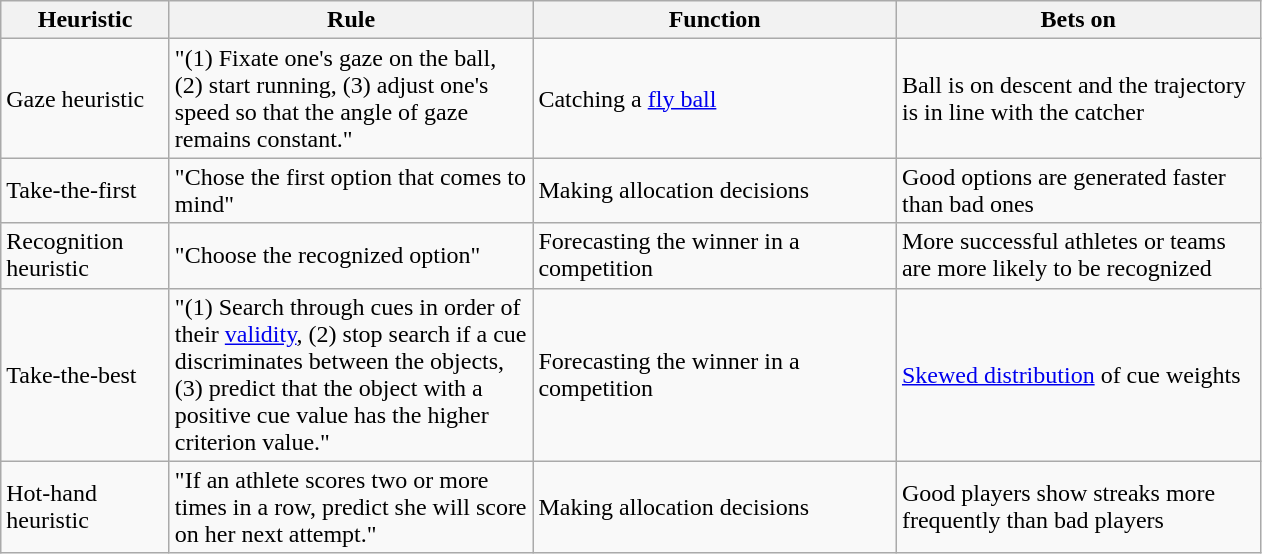<table class="wikitable">
<tr>
<th>Heuristic</th>
<th>Rule</th>
<th>Function</th>
<th>Bets on</th>
</tr>
<tr>
<td style=white-space:nowrap scope>Gaze heuristic</td>
<td scope="col" width="235px">"(1) Fixate one's gaze on the ball, (2) start running, (3) adjust one's speed so that the angle of gaze remains constant."</td>
<td scope="col" width="235px">Catching a <a href='#'>fly ball</a></td>
<td scope="col" width="235px">Ball is on descent and the trajectory is in line with the catcher</td>
</tr>
<tr>
<td scope="col" width="105px">Take-the-first</td>
<td>"Chose the first option that comes to mind"</td>
<td>Making allocation decisions</td>
<td>Good options are generated faster than bad ones</td>
</tr>
<tr>
<td>Recognition heuristic</td>
<td>"Choose the recognized option"</td>
<td>Forecasting the winner in a competition</td>
<td>More successful athletes or teams are more likely to be recognized</td>
</tr>
<tr>
<td>Take-the-best</td>
<td>"(1) Search through cues in order of their <a href='#'>validity</a>, (2) stop search if a cue discriminates between the objects, (3) predict that the object with a positive cue value has the higher criterion value."</td>
<td>Forecasting the winner in a competition</td>
<td><a href='#'>Skewed distribution</a> of cue weights</td>
</tr>
<tr>
<td>Hot-hand heuristic</td>
<td>"If an athlete scores two or more times in a row, predict she will score on her next attempt."</td>
<td>Making allocation decisions</td>
<td>Good players show streaks more frequently than bad players</td>
</tr>
</table>
